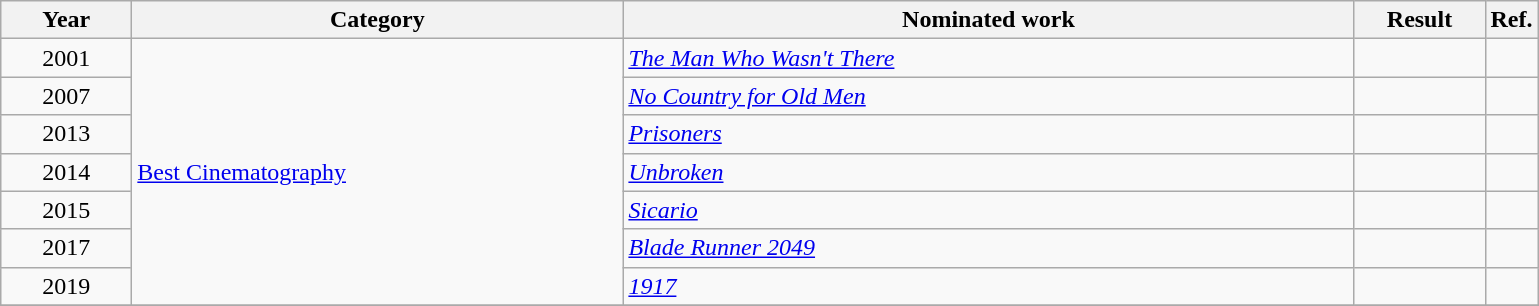<table class=wikitable>
<tr>
<th scope="col" style="width:5em;">Year</th>
<th scope="col" style="width:20em;">Category</th>
<th scope="col" style="width:30em;">Nominated work</th>
<th scope="col" style="width:5em;">Result</th>
<th>Ref.</th>
</tr>
<tr>
<td style="text-align:center;">2001</td>
<td rowspan=7><a href='#'>Best Cinematography</a></td>
<td><em><a href='#'>The Man Who Wasn't There</a></em></td>
<td></td>
<td></td>
</tr>
<tr>
<td style="text-align:center;">2007</td>
<td><em><a href='#'>No Country for Old Men</a></em></td>
<td></td>
<td></td>
</tr>
<tr>
<td style="text-align:center;">2013</td>
<td><em><a href='#'>Prisoners</a></em></td>
<td></td>
<td></td>
</tr>
<tr>
<td style="text-align:center;">2014</td>
<td><em><a href='#'>Unbroken</a></em></td>
<td></td>
<td></td>
</tr>
<tr>
<td style="text-align:center;">2015</td>
<td><em><a href='#'>Sicario</a></em></td>
<td></td>
<td></td>
</tr>
<tr>
<td style="text-align:center;">2017</td>
<td><em><a href='#'>Blade Runner 2049</a></em></td>
<td></td>
<td></td>
</tr>
<tr>
<td style="text-align:center;">2019</td>
<td><em><a href='#'>1917</a></em></td>
<td></td>
<td></td>
</tr>
<tr>
</tr>
</table>
